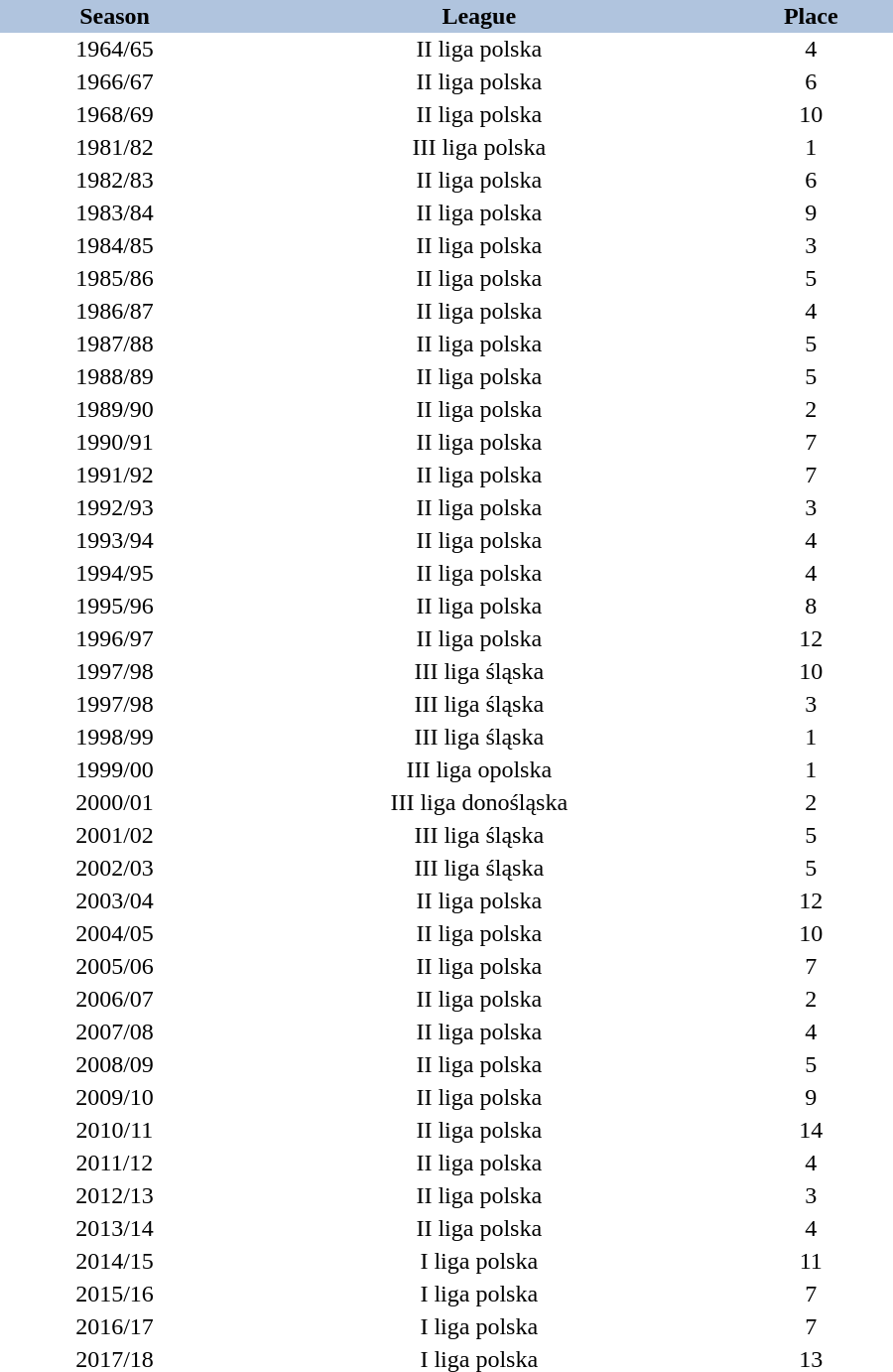<table class="mw-collapsible mw-collapsed" border="0" cellpadding="2" cellspacing="0" width="600" align="center">
<tr>
<th align="center" style="background-color: #B0C4DE">Season</th>
<th align="center" style="background-color: #B0C4DE">League</th>
<th align="center" style="background-color: #B0C4DE">Place</th>
</tr>
<tr align="center">
<td>1964/65</td>
<td>II liga polska</td>
<td>4</td>
</tr>
<tr align="center">
<td>1966/67</td>
<td>II liga polska</td>
<td>6</td>
</tr>
<tr align="center">
<td>1968/69</td>
<td>II liga polska</td>
<td>10</td>
</tr>
<tr align="center">
<td>1981/82</td>
<td>III liga polska</td>
<td>1 </td>
</tr>
<tr align="center">
</tr>
<tr align="center">
<td>1982/83</td>
<td>II liga polska</td>
<td>6</td>
</tr>
<tr align="center">
<td>1983/84</td>
<td>II liga polska</td>
<td>9</td>
</tr>
<tr align="center">
<td>1984/85</td>
<td>II liga polska</td>
<td>3</td>
</tr>
<tr align="center">
<td>1985/86</td>
<td>II liga polska</td>
<td>5</td>
</tr>
<tr align="center">
<td>1986/87</td>
<td>II liga polska</td>
<td>4</td>
</tr>
<tr align="center">
<td>1987/88</td>
<td>II liga polska</td>
<td>5</td>
</tr>
<tr align="center">
<td>1988/89</td>
<td>II liga polska</td>
<td>5</td>
</tr>
<tr align="center">
<td>1989/90</td>
<td>II liga polska</td>
<td>2</td>
</tr>
<tr align="center">
<td>1990/91</td>
<td>II liga polska</td>
<td>7</td>
</tr>
<tr align="center">
<td>1991/92</td>
<td>II liga polska</td>
<td>7</td>
</tr>
<tr align="center">
<td>1992/93</td>
<td>II liga polska</td>
<td>3</td>
</tr>
<tr align="center">
<td>1993/94</td>
<td>II liga polska</td>
<td>4</td>
</tr>
<tr align="center">
<td>1994/95</td>
<td>II liga polska</td>
<td>4</td>
</tr>
<tr align="center">
<td>1995/96</td>
<td>II liga polska</td>
<td>8</td>
</tr>
<tr align="center">
<td>1996/97</td>
<td>II liga polska</td>
<td>12 </td>
</tr>
<tr align="center">
<td>1997/98</td>
<td>III liga śląska</td>
<td>10</td>
</tr>
<tr align="center">
<td>1997/98</td>
<td>III liga śląska</td>
<td>3</td>
</tr>
<tr align="center">
<td>1998/99</td>
<td>III liga śląska</td>
<td>1</td>
</tr>
<tr align="center">
<td>1999/00</td>
<td>III liga opolska</td>
<td>1</td>
</tr>
<tr align="center">
<td>2000/01</td>
<td>III liga donośląska</td>
<td>2</td>
</tr>
<tr align="center">
<td>2001/02</td>
<td>III liga śląska</td>
<td>5</td>
</tr>
<tr align="center">
<td>2002/03</td>
<td>III liga śląska</td>
<td>5 </td>
</tr>
<tr align="center">
<td>2003/04</td>
<td>II liga polska</td>
<td>12</td>
</tr>
<tr align="center">
<td>2004/05</td>
<td>II liga polska</td>
<td>10</td>
</tr>
<tr align="center">
<td>2005/06</td>
<td>II liga polska</td>
<td>7</td>
</tr>
<tr align="center">
<td>2006/07</td>
<td>II liga polska</td>
<td>2</td>
</tr>
<tr align="center">
<td>2007/08</td>
<td>II liga polska</td>
<td>4</td>
</tr>
<tr align="center">
<td>2008/09</td>
<td>II liga polska</td>
<td>5</td>
</tr>
<tr align="center">
<td>2009/10</td>
<td>II liga polska</td>
<td>9</td>
</tr>
<tr align="center">
<td>2010/11</td>
<td>II liga polska</td>
<td>14</td>
</tr>
<tr align="center">
<td>2011/12</td>
<td>II liga polska</td>
<td>4</td>
</tr>
<tr align="center">
<td>2012/13</td>
<td>II liga polska</td>
<td>3</td>
</tr>
<tr align="center">
<td>2013/14</td>
<td>II liga polska</td>
<td>4 </td>
</tr>
<tr align="center">
<td>2014/15</td>
<td>I liga polska</td>
<td>11</td>
</tr>
<tr align="center">
<td>2015/16</td>
<td>I liga polska</td>
<td>7</td>
</tr>
<tr align="center">
<td>2016/17</td>
<td>I liga polska</td>
<td>7</td>
</tr>
<tr align="center">
<td>2017/18</td>
<td>I liga polska</td>
<td>13</td>
</tr>
</table>
